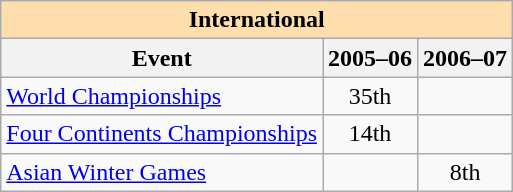<table class="wikitable" style="text-align:center">
<tr>
<th colspan="3" style="background-color: #ffdead; " align="center"><strong>International</strong></th>
</tr>
<tr>
<th>Event</th>
<th>2005–06</th>
<th>2006–07</th>
</tr>
<tr>
<td align="left"><a href='#'>World Championships</a></td>
<td>35th</td>
<td></td>
</tr>
<tr>
<td align="left"><a href='#'>Four Continents Championships</a></td>
<td>14th</td>
<td></td>
</tr>
<tr>
<td align="left"><a href='#'>Asian Winter Games</a></td>
<td></td>
<td>8th</td>
</tr>
</table>
